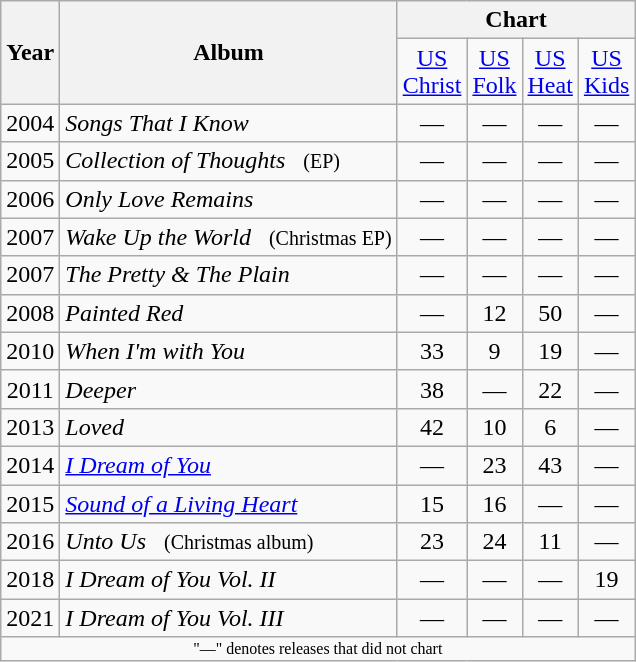<table class="wikitable" style="text-align: center;">
<tr>
<th rowspan="2">Year</th>
<th rowspan="2">Album</th>
<th colspan="4">Chart</th>
</tr>
<tr>
<td><a href='#'>US<br>Christ</a></td>
<td><a href='#'>US<br>Folk</a></td>
<td><a href='#'>US<br>Heat</a></td>
<td><a href='#'>US<br>Kids</a></td>
</tr>
<tr>
<td>2004</td>
<td style="text-align: left;"><em>Songs That I Know</em></td>
<td>—</td>
<td>—</td>
<td>—</td>
<td>—</td>
</tr>
<tr>
<td>2005</td>
<td style="text-align: left;"><em>Collection of Thoughts</em>   <small>(EP)</small></td>
<td>—</td>
<td>—</td>
<td>—</td>
<td>—</td>
</tr>
<tr>
<td>2006</td>
<td style="text-align: left;"><em>Only Love Remains</em></td>
<td>—</td>
<td>—</td>
<td>—</td>
<td>—</td>
</tr>
<tr>
<td>2007</td>
<td style="text-align: left;"><em>Wake Up the World</em>   <small>(Christmas EP)</small></td>
<td>—</td>
<td>—</td>
<td>—</td>
<td>—</td>
</tr>
<tr>
<td>2007</td>
<td style="text-align: left;"><em>The Pretty & The Plain</em></td>
<td>—</td>
<td>—</td>
<td>—</td>
<td>—</td>
</tr>
<tr>
<td>2008</td>
<td style="text-align: left;"><em>Painted Red</em></td>
<td>—</td>
<td>12</td>
<td>50</td>
<td>—</td>
</tr>
<tr>
<td>2010</td>
<td style="text-align: left;"><em>When I'm with You</em></td>
<td>33</td>
<td>9</td>
<td>19</td>
<td>—</td>
</tr>
<tr>
<td>2011</td>
<td style="text-align: left;"><em>Deeper</em></td>
<td>38</td>
<td>—</td>
<td>22</td>
<td>—</td>
</tr>
<tr>
<td>2013</td>
<td style="text-align: left;"><em>Loved</em></td>
<td>42</td>
<td>10</td>
<td>6</td>
<td>—</td>
</tr>
<tr>
<td>2014</td>
<td style="text-align: left;"><em><a href='#'>I Dream of You</a></em></td>
<td>—</td>
<td>23</td>
<td>43</td>
<td>—</td>
</tr>
<tr>
<td>2015</td>
<td style="text-align: left;"><em><a href='#'>Sound of a Living Heart</a></em></td>
<td>15</td>
<td>16</td>
<td>—</td>
<td>—</td>
</tr>
<tr>
<td>2016</td>
<td style="text-align: left;"><em>Unto Us</em>   <small>(Christmas album)</small></td>
<td>23</td>
<td>24</td>
<td>11</td>
<td>—</td>
</tr>
<tr>
<td>2018</td>
<td style="text-align: left;"><em>I Dream of You Vol. II</em></td>
<td>—</td>
<td>—</td>
<td>—</td>
<td>19</td>
</tr>
<tr>
<td>2021</td>
<td style="text-align: left;"><em>I Dream of You Vol. III</em></td>
<td>—</td>
<td>—</td>
<td>—</td>
<td>—</td>
</tr>
<tr>
<td colspan="10" style="font-size:8pt">"—" denotes releases that did not chart</td>
</tr>
</table>
